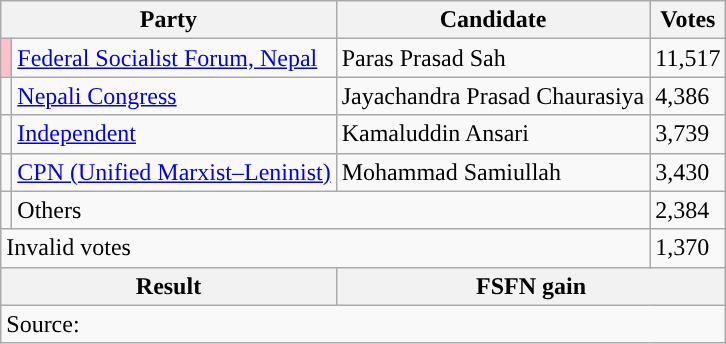<table class="wikitable">
<tr>
<th colspan="2">Party</th>
<th>Candidate</th>
<th>Votes</th>
</tr>
<tr>
<td style="background-color:pink"></td>
<td><a href='#'>Federal Socialist Forum, Nepal</a></td>
<td>Paras Prasad Sah</td>
<td>11,517</td>
</tr>
<tr>
<td style="background-color:"></td>
<td><a href='#'>Nepali Congress</a></td>
<td>Jayachandra Prasad Chaurasiya</td>
<td>4,386</td>
</tr>
<tr>
<td style="background-color:"></td>
<td><a href='#'>Independent</a></td>
<td>Kamaluddin Ansari</td>
<td>3,739</td>
</tr>
<tr>
<td style="background-color:"></td>
<td><a href='#'>CPN (Unified Marxist–Leninist)</a></td>
<td>Mohammad Samiullah</td>
<td>3,430</td>
</tr>
<tr>
<td></td>
<td colspan="2">Others</td>
<td>2,384</td>
</tr>
<tr>
<td colspan="3">Invalid votes</td>
<td>1,370</td>
</tr>
<tr>
<th colspan="2">Result</th>
<th colspan="2">FSFN gain</th>
</tr>
<tr>
<td colspan="4">Source: </td>
</tr>
</table>
